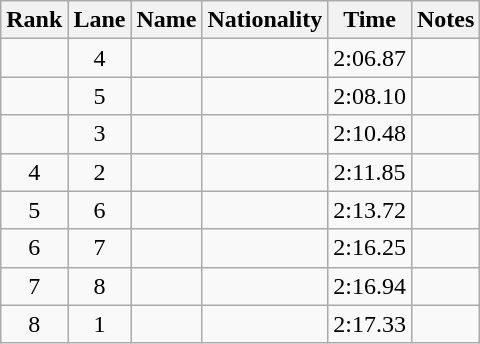<table class="wikitable sortable" style="text-align:center">
<tr>
<th>Rank</th>
<th>Lane</th>
<th>Name</th>
<th>Nationality</th>
<th>Time</th>
<th>Notes</th>
</tr>
<tr>
<td></td>
<td>4</td>
<td align=left></td>
<td align=left></td>
<td>2:06.87</td>
<td><strong></strong></td>
</tr>
<tr>
<td></td>
<td>5</td>
<td align=left></td>
<td align=left></td>
<td>2:08.10</td>
<td></td>
</tr>
<tr>
<td></td>
<td>3</td>
<td align=left></td>
<td align=left></td>
<td>2:10.48</td>
<td></td>
</tr>
<tr>
<td>4</td>
<td>2</td>
<td align=left></td>
<td align=left></td>
<td>2:11.85</td>
<td></td>
</tr>
<tr>
<td>5</td>
<td>6</td>
<td align=left></td>
<td align=left></td>
<td>2:13.72</td>
<td></td>
</tr>
<tr>
<td>6</td>
<td>7</td>
<td align=left></td>
<td align=left></td>
<td>2:16.25</td>
<td></td>
</tr>
<tr>
<td>7</td>
<td>8</td>
<td align=left></td>
<td align=left></td>
<td>2:16.94</td>
<td></td>
</tr>
<tr>
<td>8</td>
<td>1</td>
<td align=left></td>
<td align=left></td>
<td>2:17.33</td>
<td></td>
</tr>
</table>
